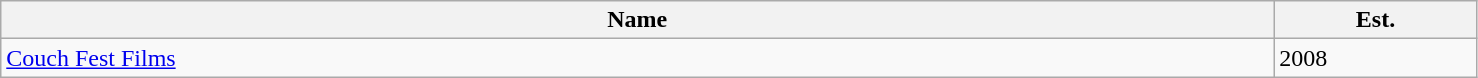<table class="wikitable sortable">
<tr>
<th width="25%">Name</th>
<th width="4%">Est.</th>
</tr>
<tr>
<td><a href='#'>Couch Fest Films</a></td>
<td>2008</td>
</tr>
</table>
